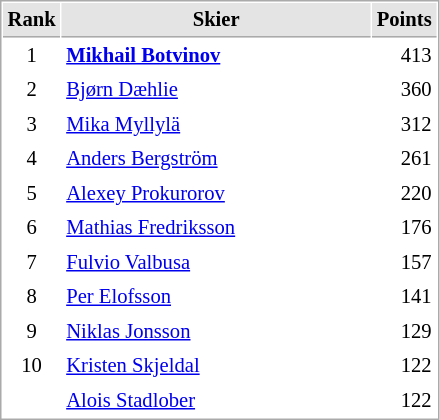<table cellspacing="1" cellpadding="3" style="border:1px solid #AAAAAA;font-size:86%">
<tr style="background-color: #E4E4E4;">
<th style="border-bottom:1px solid #AAAAAA" width=10>Rank</th>
<th style="border-bottom:1px solid #AAAAAA" width=200>Skier</th>
<th style="border-bottom:1px solid #AAAAAA" width=20 align=right>Points</th>
</tr>
<tr>
<td align=center>1</td>
<td> <strong><a href='#'>Mikhail Botvinov</a></strong></td>
<td align=right>413</td>
</tr>
<tr>
<td align=center>2</td>
<td> <a href='#'>Bjørn Dæhlie</a></td>
<td align=right>360</td>
</tr>
<tr>
<td align=center>3</td>
<td> <a href='#'>Mika Myllylä</a></td>
<td align=right>312</td>
</tr>
<tr>
<td align=center>4</td>
<td> <a href='#'>Anders Bergström</a></td>
<td align=right>261</td>
</tr>
<tr>
<td align=center>5</td>
<td> <a href='#'>Alexey Prokurorov</a></td>
<td align=right>220</td>
</tr>
<tr>
<td align=center>6</td>
<td> <a href='#'>Mathias Fredriksson</a></td>
<td align=right>176</td>
</tr>
<tr>
<td align=center>7</td>
<td> <a href='#'>Fulvio Valbusa</a></td>
<td align=right>157</td>
</tr>
<tr>
<td align=center>8</td>
<td> <a href='#'>Per Elofsson</a></td>
<td align=right>141</td>
</tr>
<tr>
<td align=center>9</td>
<td> <a href='#'>Niklas Jonsson</a></td>
<td align=right>129</td>
</tr>
<tr>
<td align=center>10</td>
<td> <a href='#'>Kristen Skjeldal</a></td>
<td align=right>122</td>
</tr>
<tr>
<td align=center></td>
<td> <a href='#'>Alois Stadlober</a></td>
<td align=right>122</td>
</tr>
</table>
